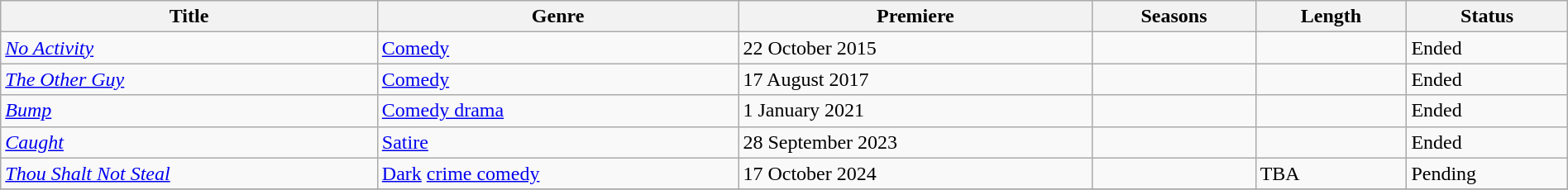<table class="wikitable sortable" style="width:100%;">
<tr>
<th>Title</th>
<th>Genre</th>
<th>Premiere</th>
<th>Seasons</th>
<th>Length</th>
<th>Status</th>
</tr>
<tr>
<td><em><a href='#'>No Activity</a></em></td>
<td><a href='#'>Comedy</a></td>
<td>22 October 2015</td>
<td></td>
<td></td>
<td>Ended</td>
</tr>
<tr>
<td><em><a href='#'>The Other Guy</a></em></td>
<td><a href='#'>Comedy</a></td>
<td>17 August 2017</td>
<td></td>
<td></td>
<td>Ended</td>
</tr>
<tr>
<td><em><a href='#'>Bump</a></em></td>
<td><a href='#'>Comedy drama</a></td>
<td>1 January 2021</td>
<td></td>
<td></td>
<td>Ended</td>
</tr>
<tr>
<td><em><a href='#'>Caught</a></em></td>
<td><a href='#'>Satire</a></td>
<td>28 September 2023</td>
<td></td>
<td></td>
<td>Ended</td>
</tr>
<tr>
<td><em><a href='#'>Thou Shalt Not Steal</a></em></td>
<td><a href='#'>Dark</a> <a href='#'>crime comedy</a></td>
<td>17 October 2024</td>
<td></td>
<td>TBA</td>
<td>Pending</td>
</tr>
<tr>
</tr>
</table>
